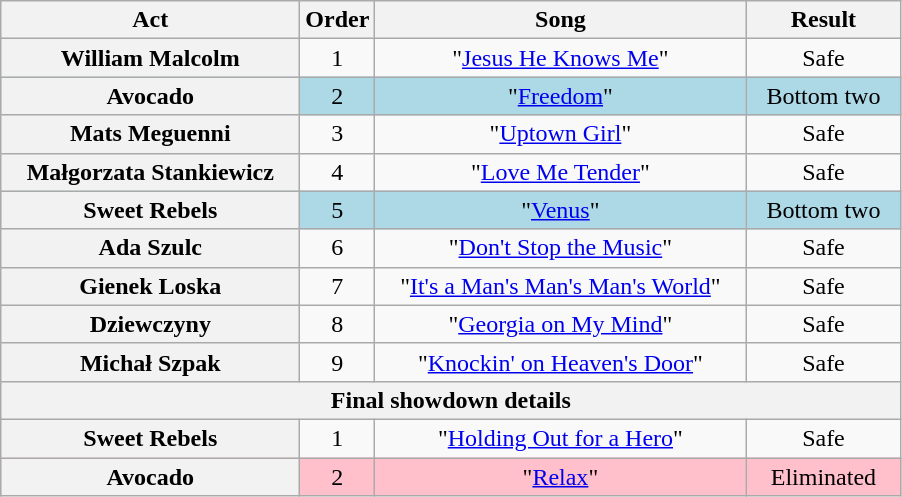<table class="wikitable plainrowheaders" style="text-align:center;">
<tr>
<th scope="col" style="width:12em;">Act</th>
<th scope="col">Order</th>
<th scope="col" style="width:15em;">Song</th>
<th scope="col" style="width:6em;">Result</th>
</tr>
<tr>
<th scope="row">William Malcolm</th>
<td>1</td>
<td>"<a href='#'>Jesus He Knows Me</a>"</td>
<td>Safe</td>
</tr>
<tr bgcolor="lightblue">
<th scope="row">Avocado</th>
<td>2</td>
<td>"<a href='#'>Freedom</a>"</td>
<td>Bottom two</td>
</tr>
<tr>
<th scope="row">Mats Meguenni</th>
<td>3</td>
<td>"<a href='#'>Uptown Girl</a>"</td>
<td>Safe</td>
</tr>
<tr>
<th scope="row">Małgorzata Stankiewicz</th>
<td>4</td>
<td>"<a href='#'>Love Me Tender</a>"</td>
<td>Safe</td>
</tr>
<tr bgcolor="lightblue">
<th scope="row">Sweet Rebels</th>
<td>5</td>
<td>"<a href='#'>Venus</a>"</td>
<td>Bottom two</td>
</tr>
<tr>
<th scope="row">Ada Szulc</th>
<td>6</td>
<td>"<a href='#'>Don't Stop the Music</a>"</td>
<td>Safe</td>
</tr>
<tr>
<th scope="row">Gienek Loska</th>
<td>7</td>
<td>"<a href='#'>It's a Man's Man's Man's World</a>"</td>
<td>Safe</td>
</tr>
<tr>
<th scope="row">Dziewczyny</th>
<td>8</td>
<td>"<a href='#'>Georgia on My Mind</a>"</td>
<td>Safe</td>
</tr>
<tr>
<th scope="row">Michał Szpak</th>
<td>9</td>
<td>"<a href='#'>Knockin' on Heaven's Door</a>"</td>
<td>Safe</td>
</tr>
<tr>
<th scope="col" colspan="6">Final showdown details</th>
</tr>
<tr>
<th scope="row">Sweet Rebels</th>
<td>1</td>
<td>"<a href='#'>Holding Out for a Hero</a>"</td>
<td>Safe</td>
</tr>
<tr style="background:pink;">
<th scope="row">Avocado</th>
<td>2</td>
<td>"<a href='#'>Relax</a>"</td>
<td>Eliminated</td>
</tr>
</table>
